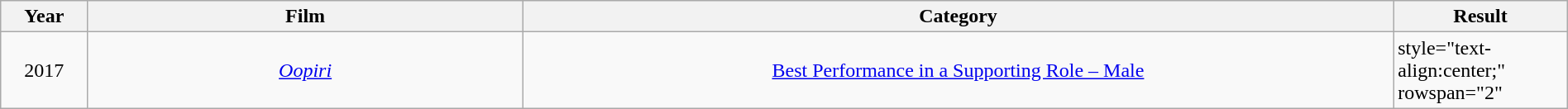<table class="wikitable" style="width:100%;">
<tr>
<th width=5%>Year</th>
<th style="width:25%;">Film</th>
<th style="width:50%;">Category</th>
<th style="width:10%;">Result</th>
</tr>
<tr>
<td style="text-align:center;">2017</td>
<td style="text-align:center;"><em><a href='#'>Oopiri</a></em></td>
<td style="text-align:center;"><a href='#'>Best Performance in a Supporting Role – Male</a></td>
<td>style="text-align:center;" rowspan="2" </td>
</tr>
</table>
